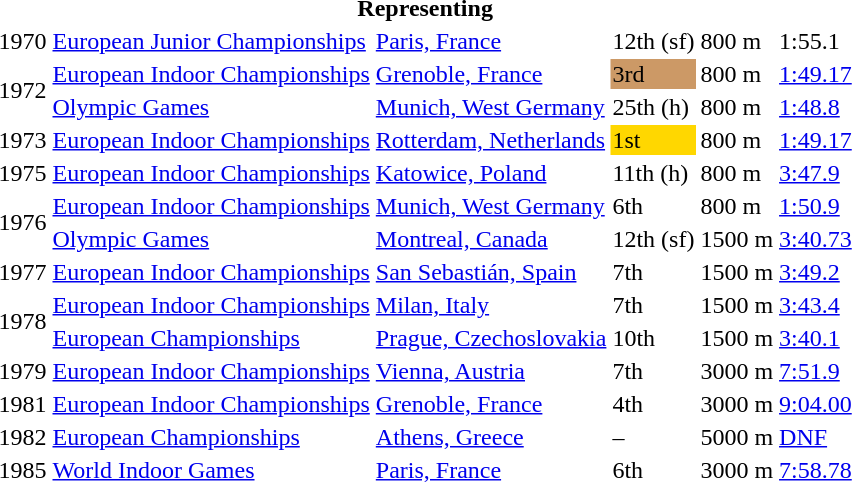<table>
<tr>
<th colspan="6">Representing </th>
</tr>
<tr>
<td>1970</td>
<td><a href='#'>European Junior Championships</a></td>
<td><a href='#'>Paris, France</a></td>
<td>12th (sf)</td>
<td>800 m</td>
<td>1:55.1</td>
</tr>
<tr>
<td rowspan=2>1972</td>
<td><a href='#'>European Indoor Championships</a></td>
<td><a href='#'>Grenoble, France</a></td>
<td bgcolor=cc9966>3rd</td>
<td>800 m</td>
<td><a href='#'>1:49.17</a></td>
</tr>
<tr>
<td><a href='#'>Olympic Games</a></td>
<td><a href='#'>Munich, West Germany</a></td>
<td>25th (h)</td>
<td>800 m</td>
<td><a href='#'>1:48.8</a></td>
</tr>
<tr>
<td>1973</td>
<td><a href='#'>European Indoor Championships</a></td>
<td><a href='#'>Rotterdam, Netherlands</a></td>
<td bgcolor=gold>1st</td>
<td>800 m</td>
<td><a href='#'>1:49.17</a></td>
</tr>
<tr>
<td>1975</td>
<td><a href='#'>European Indoor Championships</a></td>
<td><a href='#'>Katowice, Poland</a></td>
<td>11th (h)</td>
<td>800 m</td>
<td><a href='#'>3:47.9</a></td>
</tr>
<tr>
<td rowspan=2>1976</td>
<td><a href='#'>European Indoor Championships</a></td>
<td><a href='#'>Munich, West Germany</a></td>
<td>6th</td>
<td>800 m</td>
<td><a href='#'>1:50.9</a></td>
</tr>
<tr>
<td><a href='#'>Olympic Games</a></td>
<td><a href='#'>Montreal, Canada</a></td>
<td>12th (sf)</td>
<td>1500 m</td>
<td><a href='#'>3:40.73</a></td>
</tr>
<tr>
<td>1977</td>
<td><a href='#'>European Indoor Championships</a></td>
<td><a href='#'>San Sebastián, Spain</a></td>
<td>7th</td>
<td>1500 m</td>
<td><a href='#'>3:49.2</a></td>
</tr>
<tr>
<td rowspan=2>1978</td>
<td><a href='#'>European Indoor Championships</a></td>
<td><a href='#'>Milan, Italy</a></td>
<td>7th</td>
<td>1500 m</td>
<td><a href='#'>3:43.4</a></td>
</tr>
<tr>
<td><a href='#'>European Championships</a></td>
<td><a href='#'>Prague, Czechoslovakia</a></td>
<td>10th</td>
<td>1500 m</td>
<td><a href='#'>3:40.1</a></td>
</tr>
<tr>
<td>1979</td>
<td><a href='#'>European Indoor Championships</a></td>
<td><a href='#'>Vienna, Austria</a></td>
<td>7th</td>
<td>3000 m</td>
<td><a href='#'>7:51.9</a></td>
</tr>
<tr>
<td>1981</td>
<td><a href='#'>European Indoor Championships</a></td>
<td><a href='#'>Grenoble, France</a></td>
<td>4th</td>
<td>3000 m</td>
<td><a href='#'>9:04.00</a></td>
</tr>
<tr>
<td>1982</td>
<td><a href='#'>European Championships</a></td>
<td><a href='#'>Athens, Greece</a></td>
<td>–</td>
<td>5000 m</td>
<td><a href='#'>DNF</a></td>
</tr>
<tr>
<td>1985</td>
<td><a href='#'>World Indoor Games</a></td>
<td><a href='#'>Paris, France</a></td>
<td>6th</td>
<td>3000 m</td>
<td><a href='#'>7:58.78</a></td>
</tr>
</table>
